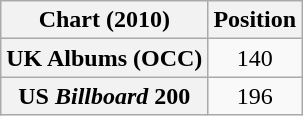<table class="wikitable plainrowheaders sortable" style="text-align:center;">
<tr>
<th scope="col">Chart (2010)</th>
<th scope="col">Position</th>
</tr>
<tr>
<th scope="row">UK Albums (OCC)</th>
<td style="text-align:center;">140</td>
</tr>
<tr>
<th scope="row">US <em>Billboard</em> 200</th>
<td style="text-align:center;">196</td>
</tr>
</table>
